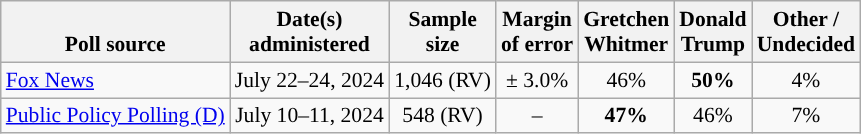<table class="wikitable sortable mw-datatable" style="font-size:90%;text-align:center;line-height:17px">
<tr valign=bottom>
<th>Poll source</th>
<th>Date(s)<br>administered</th>
<th>Sample<br>size</th>
<th>Margin<br>of error</th>
<th class="unsortable">Gretchen<br>Whitmer<br></th>
<th class="unsortable">Donald<br>Trump<br></th>
<th class="unsortable">Other /<br>Undecided</th>
</tr>
<tr>
<td style="text-align:left;"><a href='#'>Fox News</a></td>
<td data-sort-value="2024-07-26">July 22–24, 2024</td>
<td>1,046 (RV)</td>
<td>± 3.0%</td>
<td>46%</td>
<td style="background-color:"><strong>50%</strong></td>
<td>4%</td>
</tr>
<tr>
<td style="text-align:left;"><a href='#'>Public Policy Polling (D)</a></td>
<td data-sort-value="2024-07-22">July 10–11, 2024</td>
<td>548 (RV)</td>
<td>–</td>
<td style="color:black;background-color:"><strong>47%</strong></td>
<td>46%</td>
<td>7%</td>
</tr>
</table>
